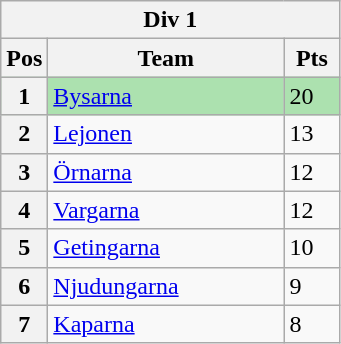<table class="wikitable">
<tr>
<th colspan="3">Div 1</th>
</tr>
<tr>
<th width=20>Pos</th>
<th width=150>Team</th>
<th width=30>Pts</th>
</tr>
<tr style="background:#ACE1AF;">
<th>1</th>
<td><a href='#'>Bysarna</a></td>
<td>20</td>
</tr>
<tr>
<th>2</th>
<td><a href='#'>Lejonen</a></td>
<td>13</td>
</tr>
<tr>
<th>3</th>
<td><a href='#'>Örnarna</a></td>
<td>12</td>
</tr>
<tr>
<th>4</th>
<td><a href='#'>Vargarna</a></td>
<td>12</td>
</tr>
<tr>
<th>5</th>
<td><a href='#'>Getingarna</a></td>
<td>10</td>
</tr>
<tr>
<th>6</th>
<td><a href='#'>Njudungarna</a></td>
<td>9</td>
</tr>
<tr>
<th>7</th>
<td><a href='#'>Kaparna</a></td>
<td>8</td>
</tr>
</table>
